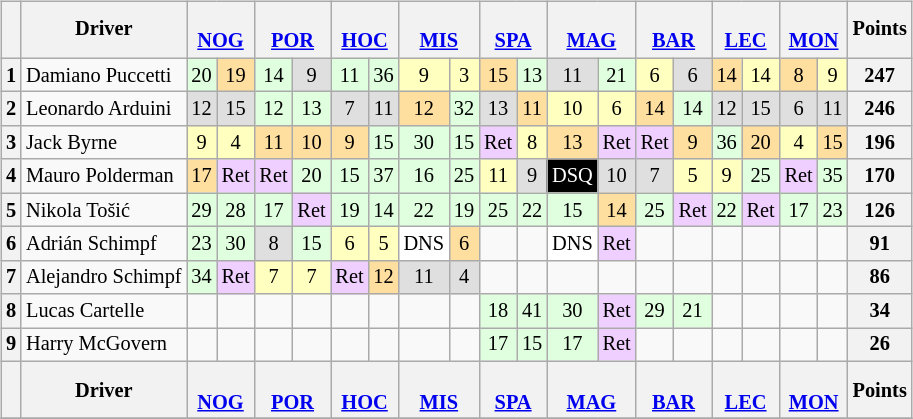<table>
<tr>
<td valign="top"><br><table class="wikitable" style="font-size:85%; text-align:center;">
<tr>
<th></th>
<th>Driver</th>
<th colspan="2"><br><a href='#'>NOG</a></th>
<th colspan="2"><br><a href='#'>POR</a></th>
<th colspan="2"><br><a href='#'>HOC</a></th>
<th colspan="2"><br><a href='#'>MIS</a></th>
<th colspan="2"><br><a href='#'>SPA</a></th>
<th colspan="2"><br><a href='#'>MAG</a></th>
<th colspan="2"><br><a href='#'>BAR</a></th>
<th colspan="2"><br><a href='#'>LEC</a></th>
<th colspan="2"><br><a href='#'>MON</a></th>
<th>Points</th>
</tr>
<tr>
<th>1</th>
<td align="left"> Damiano Puccetti</td>
<td style="background:#dfffdf;">20</td>
<td style="background:#ffdf9f;">19</td>
<td style="background:#dfffdf;">14</td>
<td style="background:#dfdfdf;">9</td>
<td style="background:#dfffdf;">11</td>
<td style="background:#dfffdf;">36</td>
<td style="background:#ffffbf;">9</td>
<td style="background:#ffffbf;">3</td>
<td style="background:#ffdf9f;">15</td>
<td style="background:#dfffdf;">13</td>
<td style="background:#dfdfdf;">11</td>
<td style="background:#dfffdf;">21</td>
<td style="background:#ffffbf;">6</td>
<td style="background:#dfdfdf;">6</td>
<td style="background:#ffdf9f;">14</td>
<td style="background:#ffffbf;">14</td>
<td style="background:#ffdf9f;">8</td>
<td style="background:#ffffbf;">9</td>
<th>247</th>
</tr>
<tr>
<th>2</th>
<td align="left"> Leonardo Arduini</td>
<td style="background:#dfdfdf;">12</td>
<td style="background:#dfdfdf;">15</td>
<td style="background:#dfffdf;">12</td>
<td style="background:#dfffdf;">13</td>
<td style="background:#dfdfdf;">7</td>
<td style="background:#dfdfdf;">11</td>
<td style="background:#ffdf9f;">12</td>
<td style="background:#dfffdf;">32</td>
<td style="background:#dfdfdf;">13</td>
<td style="background:#ffdf9f;">11</td>
<td style="background:#ffffbf;">10</td>
<td style="background:#ffffbf;">6</td>
<td style="background:#ffdf9f;">14</td>
<td style="background:#dfffdf;">14</td>
<td style="background:#dfdfdf;">12</td>
<td style="background:#dfdfdf;">15</td>
<td style="background:#dfdfdf;">6</td>
<td style="background:#dfdfdf;">11</td>
<th>246</th>
</tr>
<tr>
<th>3</th>
<td align="left"> Jack Byrne</td>
<td style="background:#ffffbf;">9</td>
<td style="background:#ffffbf;">4</td>
<td style="background:#ffdf9f;">11</td>
<td style="background:#ffdf9f;">10</td>
<td style="background:#ffdf9f;">9</td>
<td style="background:#dfffdf;">15</td>
<td style="background:#dfffdf;">30</td>
<td style="background:#dfffdf;">15</td>
<td style="background:#efcfff;">Ret</td>
<td style="background:#ffffbf;">8</td>
<td style="background:#ffdf9f;">13</td>
<td style="background:#efcfff;">Ret</td>
<td style="background:#efcfff;">Ret</td>
<td style="background:#ffdf9f;">9</td>
<td style="background:#dfffdf;">36</td>
<td style="background:#ffdf9f;">20</td>
<td style="background:#ffffbf;">4</td>
<td style="background:#ffdf9f;">15</td>
<th>196</th>
</tr>
<tr>
<th>4</th>
<td align="left"> Mauro Polderman</td>
<td style="background:#ffdf9f;">17</td>
<td style="background:#efcfff;">Ret</td>
<td style="background:#efcfff;">Ret</td>
<td style="background:#dfffdf;">20</td>
<td style="background:#dfffdf;">15</td>
<td style="background:#dfffdf;">37</td>
<td style="background:#dfffdf;">16</td>
<td style="background:#dfffdf;">25</td>
<td style="background:#ffffbf;">11</td>
<td style="background:#dfdfdf;">9</td>
<td style="background:#000000; color:#ffffff">DSQ</td>
<td style="background:#dfdfdf;">10</td>
<td style="background:#dfdfdf;">7</td>
<td style="background:#ffffbf;">5</td>
<td style="background:#ffffbf;">9</td>
<td style="background:#dfffdf;">25</td>
<td style="background:#efcfff;">Ret</td>
<td style="background:#dfffdf;">35</td>
<th>170</th>
</tr>
<tr>
<th>5</th>
<td align="left"> Nikola Tošić</td>
<td style="background:#dfffdf;">29</td>
<td style="background:#dfffdf;">28</td>
<td style="background:#dfffdf;">17</td>
<td style="background:#efcfff;">Ret</td>
<td style="background:#dfffdf;">19</td>
<td style="background:#dfffdf;">14</td>
<td style="background:#dfffdf;">22</td>
<td style="background:#dfffdf;">19</td>
<td style="background:#dfffdf;">25</td>
<td style="background:#dfffdf;">22</td>
<td style="background:#dfffdf;">15</td>
<td style="background:#ffdf9f;">14</td>
<td style="background:#dfffdf;">25</td>
<td style="background:#efcfff;">Ret</td>
<td style="background:#dfffdf;">22</td>
<td style="background:#efcfff;">Ret</td>
<td style="background:#dfffdf;">17</td>
<td style="background:#dfffdf;">23</td>
<th>126</th>
</tr>
<tr>
<th>6</th>
<td align="left"> Adrián Schimpf</td>
<td style="background:#dfffdf;">23</td>
<td style="background:#dfffdf;">30</td>
<td style="background:#dfdfdf;">8</td>
<td style="background:#dfffdf;">15</td>
<td style="background:#ffffbf;">6</td>
<td style="background:#ffffbf;">5</td>
<td style="background:#ffffff;">DNS</td>
<td style="background:#ffdf9f;">6</td>
<td></td>
<td></td>
<td style="background:#ffffff;">DNS</td>
<td style="background:#efcfff;">Ret</td>
<td></td>
<td></td>
<td></td>
<td></td>
<td></td>
<td></td>
<th>91</th>
</tr>
<tr>
<th>7</th>
<td align="left"> Alejandro Schimpf</td>
<td style="background:#dfffdf;">34</td>
<td style="background:#efcfff;">Ret</td>
<td style="background:#ffffbf;">7</td>
<td style="background:#ffffbf;">7</td>
<td style="background:#efcfff;">Ret</td>
<td style="background:#ffdf9f;">12</td>
<td style="background:#dfdfdf;">11</td>
<td style="background:#dfdfdf;">4</td>
<td></td>
<td></td>
<td></td>
<td></td>
<td></td>
<td></td>
<td></td>
<td></td>
<td></td>
<td></td>
<th>86</th>
</tr>
<tr>
<th>8</th>
<td align="left"> Lucas Cartelle</td>
<td></td>
<td></td>
<td></td>
<td></td>
<td></td>
<td></td>
<td></td>
<td></td>
<td style="background:#dfffdf;">18</td>
<td style="background:#dfffdf;">41</td>
<td style="background:#dfffdf;">30</td>
<td style="background:#efcfff;">Ret</td>
<td style="background:#dfffdf;">29</td>
<td style="background:#dfffdf;">21</td>
<td></td>
<td></td>
<td></td>
<td></td>
<th>34</th>
</tr>
<tr>
<th>9</th>
<td align="left"> Harry McGovern</td>
<td></td>
<td></td>
<td></td>
<td></td>
<td></td>
<td></td>
<td></td>
<td></td>
<td style="background:#dfffdf;">17</td>
<td style="background:#dfffdf;">15</td>
<td style="background:#dfffdf;">17</td>
<td style="background:#efcfff;">Ret</td>
<td></td>
<td></td>
<td></td>
<td></td>
<td></td>
<td></td>
<th>26</th>
</tr>
<tr>
<th></th>
<th>Driver</th>
<th colspan="2"><br><a href='#'>NOG</a></th>
<th colspan="2"><br><a href='#'>POR</a></th>
<th colspan="2"><br><a href='#'>HOC</a></th>
<th colspan="2"><br><a href='#'>MIS</a></th>
<th colspan="2"><br><a href='#'>SPA</a></th>
<th colspan="2"><br><a href='#'>MAG</a></th>
<th colspan="2"><br><a href='#'>BAR</a></th>
<th colspan="2"><br><a href='#'>LEC</a></th>
<th colspan="2"><br><a href='#'>MON</a></th>
<th>Points</th>
</tr>
<tr>
</tr>
</table>
</td>
<td valign="top"></td>
</tr>
</table>
